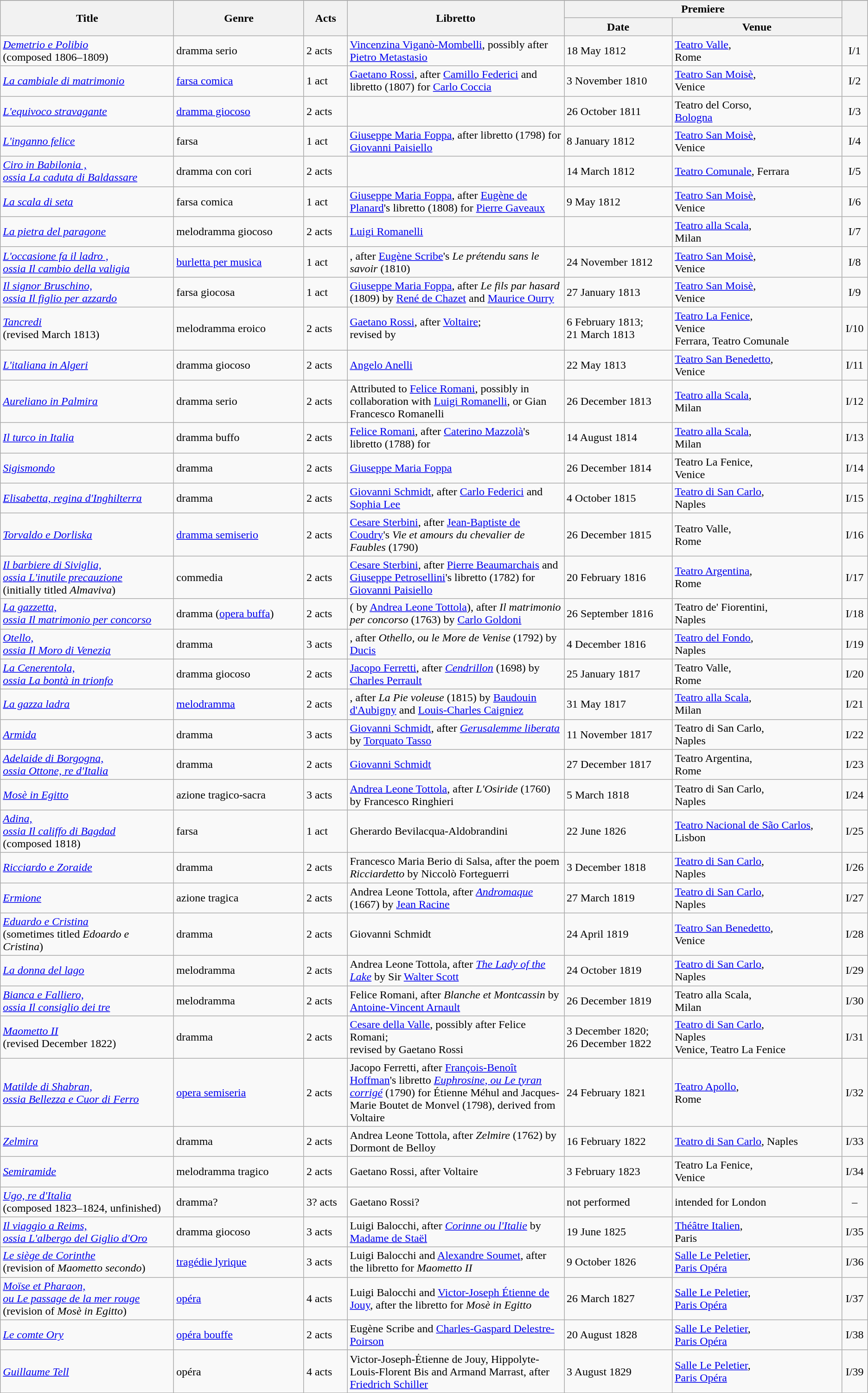<table class = "wikitable sortable plainrowheaders">
<tr>
</tr>
<tr>
<th rowspan="2" width="20%">Title</th>
<th rowspan="2" width="15%">Genre</th>
<th rowspan="2" width="5%">Acts</th>
<th rowspan="2" width="25%">Libretto</th>
<th colspan="2" width="32%">Premiere</th>
<th rowspan="2" width="3%"></th>
</tr>
<tr>
<th>Date</th>
<th>Venue</th>
</tr>
<tr>
<td><em><a href='#'>Demetrio e Polibio</a></em><br>(composed 1806–1809)</td>
<td>dramma serio</td>
<td>2 acts</td>
<td><a href='#'>Vincenzina Viganò-Mombelli</a>, possibly after <a href='#'>Pietro Metastasio</a></td>
<td>18 May 1812</td>
<td><a href='#'>Teatro Valle</a>,<br>Rome</td>
<td align="center">I/1</td>
</tr>
<tr>
<td data-sort-value="cambiale"><em><a href='#'>La cambiale di matrimonio</a></em></td>
<td><a href='#'>farsa comica</a></td>
<td>1 act</td>
<td><a href='#'>Gaetano Rossi</a>, after <a href='#'>Camillo Federici</a> and  libretto (1807) for <a href='#'>Carlo Coccia</a></td>
<td>3 November 1810</td>
<td><a href='#'>Teatro San Moisè</a>,<br>Venice</td>
<td align="center">I/2</td>
</tr>
<tr>
<td data-sort-value="equivoco"><em><a href='#'>L'equivoco stravagante</a></em></td>
<td><a href='#'>dramma giocoso</a></td>
<td>2 acts</td>
<td></td>
<td>26 October 1811</td>
<td>Teatro del Corso,<br><a href='#'>Bologna</a></td>
<td align="center">I/3</td>
</tr>
<tr>
<td data-sort-value="inganno"><em><a href='#'>L'inganno felice</a></em></td>
<td>farsa</td>
<td>1 act</td>
<td><a href='#'>Giuseppe Maria Foppa</a>, after  libretto (1798) for <a href='#'>Giovanni Paisiello</a></td>
<td>8 January 1812</td>
<td><a href='#'>Teatro San Moisè</a>,<br>Venice</td>
<td align="center">I/4</td>
</tr>
<tr>
<td><em><a href='#'>Ciro in Babilonia ,<br>ossia La caduta di Baldassare</a></em></td>
<td>dramma con cori</td>
<td>2 acts</td>
<td></td>
<td>14 March 1812</td>
<td><a href='#'>Teatro Comunale</a>, Ferrara</td>
<td align="center">I/5</td>
</tr>
<tr>
<td data-sort-value="scala"><em><a href='#'>La scala di seta</a></em></td>
<td>farsa comica</td>
<td>1 act</td>
<td><a href='#'>Giuseppe Maria Foppa</a>, after <a href='#'>Eugène de Planard</a>'s libretto (1808) for <a href='#'>Pierre Gaveaux</a></td>
<td>9 May 1812</td>
<td><a href='#'>Teatro San Moisè</a>,<br>Venice</td>
<td align="center">I/6</td>
</tr>
<tr>
<td data-sort-value="pietra"><em><a href='#'>La pietra del paragone</a></em></td>
<td>melodramma giocoso</td>
<td>2 acts</td>
<td><a href='#'>Luigi Romanelli</a></td>
<td></td>
<td><a href='#'>Teatro alla Scala</a>,<br>Milan</td>
<td align="center">I/7</td>
</tr>
<tr>
<td data-sort-value="occasione"><em><a href='#'>L'occasione fa il ladro ,<br> ossia Il cambio della valigia</a></em></td>
<td><a href='#'>burletta per musica</a></td>
<td>1 act</td>
<td>, after <a href='#'>Eugène Scribe</a>'s <em>Le prétendu sans le savoir</em> (1810)</td>
<td>24 November 1812</td>
<td><a href='#'>Teatro San Moisè</a>,<br>Venice</td>
<td align="center">I/8</td>
</tr>
<tr>
<td data-sort-value="signor"><em><a href='#'>Il signor Bruschino,<br>ossia Il figlio per azzardo</a></em></td>
<td>farsa giocosa</td>
<td>1 act</td>
<td><a href='#'>Giuseppe Maria Foppa</a>, after <em>Le fils par hasard</em> (1809) by <a href='#'>René de Chazet</a> and <a href='#'>Maurice Ourry</a></td>
<td>27 January 1813</td>
<td><a href='#'>Teatro San Moisè</a>,<br>Venice</td>
<td align="center">I/9</td>
</tr>
<tr>
<td><em><a href='#'>Tancredi</a></em><br>(revised March 1813)</td>
<td>melodramma eroico</td>
<td>2 acts</td>
<td><a href='#'>Gaetano Rossi</a>, after <a href='#'>Voltaire</a>;<br>revised by </td>
<td>6 February 1813;<br> 21 March 1813</td>
<td><a href='#'>Teatro La Fenice</a>,<br>Venice<br> Ferrara, Teatro Comunale</td>
<td align="center">I/10</td>
</tr>
<tr>
<td data-sort-value="italiana"><em><a href='#'>L'italiana in Algeri</a></em></td>
<td>dramma giocoso</td>
<td>2 acts</td>
<td><a href='#'>Angelo Anelli</a></td>
<td>22 May 1813</td>
<td><a href='#'>Teatro San Benedetto</a>,<br>Venice</td>
<td align="center">I/11</td>
</tr>
<tr>
<td><em><a href='#'>Aureliano in Palmira</a></em></td>
<td>dramma serio</td>
<td>2 acts</td>
<td>Attributed to <a href='#'>Felice Romani</a>, possibly in collaboration with <a href='#'>Luigi Romanelli</a>, or Gian Francesco Romanelli</td>
<td>26 December 1813</td>
<td><a href='#'>Teatro alla Scala</a>,<br>Milan</td>
<td align="center">I/12</td>
</tr>
<tr>
<td data-sort-value="turco"><em><a href='#'>Il turco in Italia</a></em></td>
<td>dramma buffo</td>
<td>2 acts</td>
<td><a href='#'>Felice Romani</a>, after <a href='#'>Caterino Mazzolà</a>'s libretto (1788) for </td>
<td>14 August 1814</td>
<td><a href='#'>Teatro alla Scala</a>,<br>Milan</td>
<td align="center">I/13</td>
</tr>
<tr>
<td><em><a href='#'>Sigismondo</a></em></td>
<td>dramma</td>
<td>2 acts</td>
<td><a href='#'>Giuseppe Maria Foppa</a></td>
<td>26 December 1814</td>
<td>Teatro La Fenice,<br>Venice</td>
<td align="center">I/14</td>
</tr>
<tr>
<td><em><a href='#'>Elisabetta, regina d'Inghilterra</a></em></td>
<td>dramma</td>
<td>2 acts</td>
<td><a href='#'>Giovanni Schmidt</a>, after <a href='#'>Carlo Federici</a> and <a href='#'>Sophia Lee</a></td>
<td>4 October 1815</td>
<td><a href='#'>Teatro di San Carlo</a>,<br>Naples</td>
<td align="center">I/15</td>
</tr>
<tr>
<td><em><a href='#'>Torvaldo e Dorliska</a></em></td>
<td><a href='#'>dramma semiserio</a></td>
<td>2 acts</td>
<td><a href='#'>Cesare Sterbini</a>, after <a href='#'>Jean-Baptiste de Coudry</a>'s <em>Vie et amours du chevalier de Faubles</em> (1790)</td>
<td>26 December 1815</td>
<td>Teatro Valle,<br>Rome</td>
<td align="center">I/16</td>
</tr>
<tr>
<td data-sort-value="Barber"><em><a href='#'>Il barbiere di Siviglia,<br>ossia L'inutile precauzione</a></em><br>(initially titled <em>Almaviva</em>)</td>
<td>commedia</td>
<td>2 acts</td>
<td><a href='#'>Cesare Sterbini</a>, after <a href='#'>Pierre Beaumarchais</a> and <a href='#'>Giuseppe Petrosellini</a>'s libretto (1782) for <a href='#'>Giovanni Paisiello</a></td>
<td>20 February 1816</td>
<td><a href='#'>Teatro Argentina</a>,<br>Rome</td>
<td align="center">I/17</td>
</tr>
<tr>
<td data-sort-value="gazzetta"><em><a href='#'>La gazzetta,<br> ossia Il matrimonio per concorso</a></em></td>
<td>dramma (<a href='#'>opera buffa</a>)</td>
<td>2 acts</td>
<td> ( by <a href='#'>Andrea Leone Tottola</a>), after <em>Il matrimonio per concorso</em> (1763) by <a href='#'>Carlo Goldoni</a></td>
<td>26 September 1816</td>
<td>Teatro de' Fiorentini,<br>Naples</td>
<td align="center">I/18</td>
</tr>
<tr>
<td><em><a href='#'>Otello,<br>ossia Il Moro di Venezia</a></em></td>
<td>dramma</td>
<td>3 acts</td>
<td>, after <em>Othello, ou le More de Venise</em> (1792) by <a href='#'>Ducis</a></td>
<td>4 December 1816</td>
<td><a href='#'>Teatro del Fondo</a>,<br>Naples</td>
<td align="center">I/19</td>
</tr>
<tr>
<td data-sort-value="Cenerentola"><em><a href='#'>La Cenerentola,<br>ossia La bontà in trionfo</a></em></td>
<td>dramma giocoso</td>
<td>2 acts</td>
<td><a href='#'>Jacopo Ferretti</a>, after <em><a href='#'>Cendrillon</a></em> (1698) by <a href='#'>Charles Perrault</a></td>
<td>25 January 1817</td>
<td>Teatro Valle,<br>Rome</td>
<td align="center">I/20</td>
</tr>
<tr>
<td data-sort-value="gazza"><em><a href='#'>La gazza ladra</a></em></td>
<td><a href='#'>melodramma</a></td>
<td>2 acts</td>
<td>, after <em>La Pie voleuse</em> (1815) by <a href='#'>Baudouin d'Aubigny</a> and <a href='#'>Louis-Charles Caigniez</a></td>
<td>31 May 1817</td>
<td><a href='#'>Teatro alla Scala</a>,<br>Milan</td>
<td align="center">I/21</td>
</tr>
<tr>
<td><em><a href='#'>Armida</a></em></td>
<td>dramma</td>
<td>3 acts</td>
<td><a href='#'>Giovanni Schmidt</a>, after <em><a href='#'>Gerusalemme liberata</a></em> by <a href='#'>Torquato Tasso</a></td>
<td>11 November 1817</td>
<td>Teatro di San Carlo,<br>Naples</td>
<td align="center">I/22</td>
</tr>
<tr>
<td><em><a href='#'>Adelaide di Borgogna,<br>ossia Ottone, re d'Italia</a></em></td>
<td>dramma</td>
<td>2 acts</td>
<td><a href='#'>Giovanni Schmidt</a></td>
<td>27 December 1817</td>
<td>Teatro Argentina,<br>Rome</td>
<td align="center">I/23</td>
</tr>
<tr>
<td><em><a href='#'>Mosè in Egitto</a></em></td>
<td>azione tragico-sacra</td>
<td>3 acts</td>
<td><a href='#'>Andrea Leone Tottola</a>, after <em>L'Osiride</em> (1760) by Francesco Ringhieri</td>
<td>5 March 1818</td>
<td>Teatro di San Carlo,<br>Naples</td>
<td align="center">I/24</td>
</tr>
<tr>
<td><em><a href='#'>Adina,<br>ossia Il califfo di Bagdad</a></em><br>(composed 1818)</td>
<td>farsa</td>
<td>1 act</td>
<td>Gherardo Bevilacqua-Aldobrandini</td>
<td>22 June 1826</td>
<td><a href='#'>Teatro Nacional de São Carlos</a>,<br>Lisbon</td>
<td align="center">I/25</td>
</tr>
<tr>
<td><em><a href='#'>Ricciardo e Zoraide</a></em></td>
<td>dramma</td>
<td>2 acts</td>
<td>Francesco Maria Berio di Salsa, after the poem <em>Ricciardetto</em> by Niccolò Forteguerri</td>
<td>3 December 1818</td>
<td><a href='#'>Teatro di San Carlo</a>,<br>Naples</td>
<td align="center">I/26</td>
</tr>
<tr>
<td><em><a href='#'>Ermione</a></em></td>
<td>azione tragica</td>
<td>2 acts</td>
<td>Andrea Leone Tottola, after <em><a href='#'>Andromaque</a></em> (1667) by <a href='#'>Jean Racine</a></td>
<td>27 March 1819</td>
<td><a href='#'>Teatro di San Carlo</a>,<br>Naples</td>
<td align="center">I/27</td>
</tr>
<tr>
<td><em><a href='#'>Eduardo e Cristina</a></em><br>(sometimes titled <em>Edoardo e Cristina</em>)</td>
<td>dramma</td>
<td>2 acts</td>
<td>Giovanni Schmidt</td>
<td>24 April 1819</td>
<td><a href='#'>Teatro San Benedetto</a>,<br>Venice</td>
<td align="center">I/28</td>
</tr>
<tr>
<td data-sort-value="donna"><em><a href='#'>La donna del lago</a></em></td>
<td>melodramma</td>
<td>2 acts</td>
<td>Andrea Leone Tottola, after <em><a href='#'>The Lady of the Lake</a></em> by Sir <a href='#'>Walter Scott</a></td>
<td>24 October 1819</td>
<td><a href='#'>Teatro di San Carlo</a>,<br>Naples</td>
<td align="center">I/29</td>
</tr>
<tr>
<td><em><a href='#'>Bianca e Falliero,<br>ossia Il consiglio dei tre</a></em></td>
<td>melodramma</td>
<td>2 acts</td>
<td>Felice Romani, after <em>Blanche et Montcassin</em> by <a href='#'>Antoine-Vincent Arnault</a></td>
<td>26 December 1819</td>
<td>Teatro alla Scala,<br>Milan</td>
<td align="center">I/30</td>
</tr>
<tr>
<td><em><a href='#'>Maometto II</a></em><br>(revised December 1822)</td>
<td>dramma</td>
<td>2 acts</td>
<td><a href='#'>Cesare della Valle</a>, possibly after Felice Romani;<br>revised by Gaetano Rossi</td>
<td>3 December 1820;<br> 26 December 1822</td>
<td><a href='#'>Teatro di San Carlo</a>,<br>Naples<br> Venice, Teatro La Fenice</td>
<td align="center">I/31</td>
</tr>
<tr>
<td><em><a href='#'>Matilde di Shabran,<br>ossia Bellezza e Cuor di Ferro</a></em><br></td>
<td><a href='#'>opera semiseria</a></td>
<td>2 acts</td>
<td>Jacopo Ferretti, after <a href='#'>François-Benoît Hoffman</a>'s libretto <em><a href='#'>Euphrosine, ou Le tyran corrigé</a></em> (1790) for Étienne Méhul and Jacques-Marie Boutet de Monvel (1798), derived from Voltaire</td>
<td>24 February 1821</td>
<td><a href='#'>Teatro Apollo</a>,<br>Rome</td>
<td align="center">I/32</td>
</tr>
<tr>
<td><em><a href='#'>Zelmira</a></em></td>
<td>dramma</td>
<td>2 acts</td>
<td>Andrea Leone Tottola, after <em>Zelmire</em> (1762) by Dormont de Belloy</td>
<td>16 February 1822</td>
<td><a href='#'>Teatro di San Carlo</a>, Naples</td>
<td align="center">I/33</td>
</tr>
<tr>
<td><em><a href='#'>Semiramide</a></em></td>
<td>melodramma tragico</td>
<td>2 acts</td>
<td>Gaetano Rossi, after Voltaire</td>
<td>3 February 1823</td>
<td>Teatro La Fenice,<br>Venice</td>
<td align="center">I/34</td>
</tr>
<tr>
<td><em><a href='#'>Ugo, re d'Italia</a></em><br>(composed 1823–1824, unfinished)</td>
<td>dramma?</td>
<td>3? acts</td>
<td>Gaetano Rossi?</td>
<td>not performed</td>
<td>intended for London</td>
<td align="center">–</td>
</tr>
<tr>
<td data-sort-value="viaggio"><em><a href='#'>Il viaggio a Reims,<br>ossia L'albergo del Giglio d'Oro</a></em></td>
<td>dramma giocoso</td>
<td>3 acts</td>
<td>Luigi Balocchi, after <em><a href='#'>Corinne ou l'Italie</a></em> by <a href='#'>Madame de Staël</a></td>
<td>19 June 1825</td>
<td><a href='#'>Théâtre Italien</a>,<br>Paris</td>
<td align="center">I/35</td>
</tr>
<tr>
<td data-sort-value="siège"><em><a href='#'>Le siège de Corinthe</a></em><br>(revision of <em>Maometto secondo</em>)</td>
<td><a href='#'>tragédie lyrique</a></td>
<td>3 acts</td>
<td>Luigi Balocchi and <a href='#'>Alexandre Soumet</a>, after the libretto for <em>Maometto II</em></td>
<td>9 October 1826</td>
<td><a href='#'>Salle Le Peletier</a>,<br><a href='#'>Paris Opéra</a></td>
<td align="center">I/36</td>
</tr>
<tr>
<td><em><a href='#'>Moïse et Pharaon,<br>ou Le passage de la mer rouge</a></em><br>(revision of <em>Mosè in Egitto</em>)</td>
<td><a href='#'>opéra</a></td>
<td>4 acts</td>
<td>Luigi Balocchi and <a href='#'>Victor-Joseph Étienne de Jouy</a>, after the libretto for <em>Mosè in Egitto</em></td>
<td>26 March 1827</td>
<td><a href='#'>Salle Le Peletier</a>,<br><a href='#'>Paris Opéra</a></td>
<td align="center">I/37</td>
</tr>
<tr>
<td data-sort-value="comte"><em><a href='#'>Le comte Ory</a></em></td>
<td><a href='#'>opéra bouffe</a></td>
<td>2 acts</td>
<td>Eugène Scribe and <a href='#'>Charles-Gaspard Delestre-Poirson</a></td>
<td>20 August 1828</td>
<td><a href='#'>Salle Le Peletier</a>,<br><a href='#'>Paris Opéra</a></td>
<td align="center">I/38</td>
</tr>
<tr>
<td data-sort-value="Tell"><em><a href='#'>Guillaume Tell</a></em></td>
<td>opéra</td>
<td>4 acts</td>
<td>Victor-Joseph-Ėtienne de Jouy, Hippolyte-Louis-Florent Bis and Armand Marrast, after <a href='#'>Friedrich Schiller</a></td>
<td>3 August 1829</td>
<td><a href='#'>Salle Le Peletier</a>,<br><a href='#'>Paris Opéra</a></td>
<td align="center">I/39</td>
</tr>
</table>
